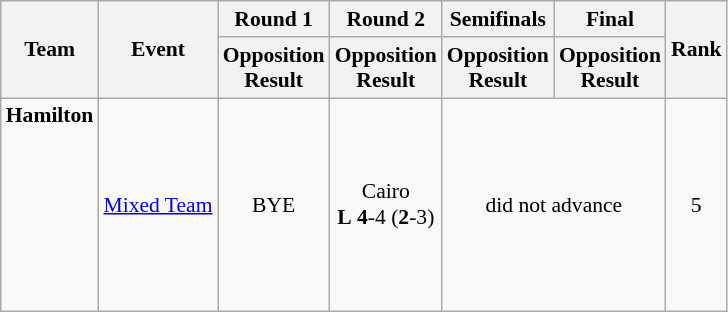<table class="wikitable" border="1" style="font-size:90%">
<tr>
<th rowspan=2>Team</th>
<th rowspan=2>Event</th>
<th>Round 1</th>
<th>Round 2</th>
<th>Semifinals</th>
<th>Final</th>
<th rowspan=2>Rank</th>
</tr>
<tr>
<th>Opposition<br>Result</th>
<th>Opposition<br>Result</th>
<th>Opposition<br>Result</th>
<th>Opposition<br>Result</th>
</tr>
<tr>
<td><strong>Hamilton</strong><br><br><br><br><br><br><br><br></td>
<td><a href='#'>Mixed Team</a></td>
<td align=center>BYE</td>
<td align=center>Cairo <br> <strong>L</strong> <strong>4</strong>-4 (<strong>2</strong>-3)</td>
<td align=center colspan=2>did not advance</td>
<td align=center>5</td>
</tr>
</table>
